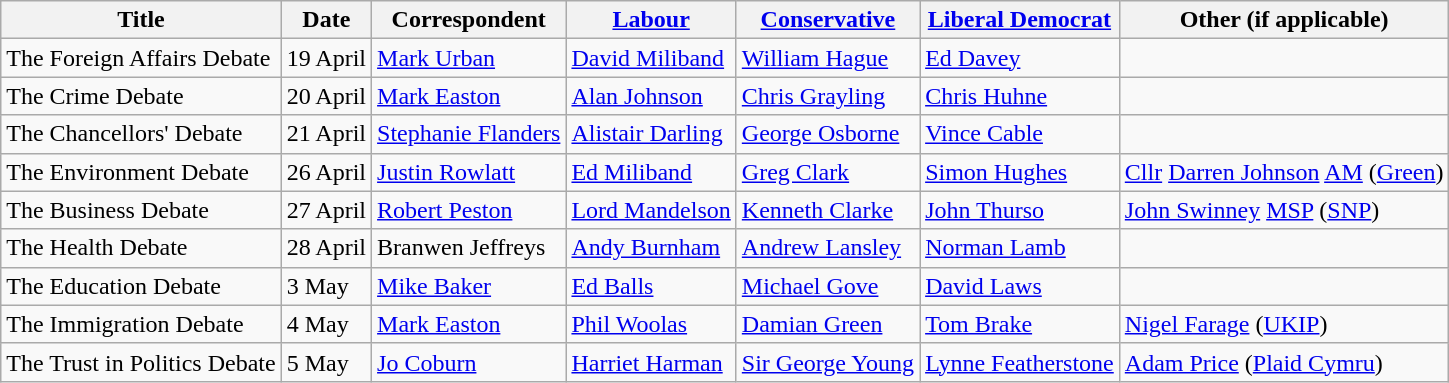<table class="wikitable">
<tr>
<th>Title</th>
<th>Date</th>
<th>Correspondent</th>
<th><a href='#'>Labour</a></th>
<th><a href='#'>Conservative</a></th>
<th><a href='#'>Liberal Democrat</a></th>
<th>Other (if applicable)</th>
</tr>
<tr>
<td>The Foreign Affairs Debate</td>
<td>19 April</td>
<td><a href='#'>Mark Urban</a></td>
<td><a href='#'>David Miliband</a></td>
<td><a href='#'>William Hague</a></td>
<td><a href='#'>Ed Davey</a></td>
<td></td>
</tr>
<tr>
<td>The Crime Debate</td>
<td>20 April</td>
<td><a href='#'>Mark Easton</a></td>
<td><a href='#'>Alan Johnson</a></td>
<td><a href='#'>Chris Grayling</a></td>
<td><a href='#'>Chris Huhne</a></td>
<td></td>
</tr>
<tr>
<td>The Chancellors' Debate</td>
<td>21 April</td>
<td><a href='#'>Stephanie Flanders</a></td>
<td><a href='#'>Alistair Darling</a></td>
<td><a href='#'>George Osborne</a></td>
<td><a href='#'>Vince Cable</a></td>
<td></td>
</tr>
<tr>
<td>The Environment Debate</td>
<td>26 April</td>
<td><a href='#'>Justin Rowlatt</a></td>
<td><a href='#'>Ed Miliband</a></td>
<td><a href='#'>Greg Clark</a></td>
<td><a href='#'>Simon Hughes</a></td>
<td><a href='#'>Cllr</a> <a href='#'>Darren Johnson</a> <a href='#'>AM</a> (<a href='#'>Green</a>)</td>
</tr>
<tr>
<td>The Business Debate</td>
<td>27 April</td>
<td><a href='#'>Robert Peston</a></td>
<td><a href='#'>Lord Mandelson</a></td>
<td><a href='#'>Kenneth Clarke</a></td>
<td><a href='#'>John Thurso</a></td>
<td><a href='#'>John Swinney</a> <a href='#'>MSP</a> (<a href='#'>SNP</a>)</td>
</tr>
<tr>
<td>The Health Debate</td>
<td>28 April</td>
<td>Branwen Jeffreys</td>
<td><a href='#'>Andy Burnham</a></td>
<td><a href='#'>Andrew Lansley</a></td>
<td><a href='#'>Norman Lamb</a></td>
<td></td>
</tr>
<tr>
<td>The Education Debate</td>
<td>3 May</td>
<td><a href='#'>Mike Baker</a></td>
<td><a href='#'>Ed Balls</a></td>
<td><a href='#'>Michael Gove</a></td>
<td><a href='#'>David Laws</a></td>
<td></td>
</tr>
<tr>
<td>The Immigration Debate</td>
<td>4 May</td>
<td><a href='#'>Mark Easton</a></td>
<td><a href='#'>Phil Woolas</a></td>
<td><a href='#'>Damian Green</a></td>
<td><a href='#'>Tom Brake</a></td>
<td><a href='#'>Nigel Farage</a> (<a href='#'>UKIP</a>)</td>
</tr>
<tr>
<td>The Trust in Politics Debate</td>
<td>5 May</td>
<td><a href='#'>Jo Coburn</a></td>
<td><a href='#'>Harriet Harman</a></td>
<td><a href='#'>Sir George Young</a></td>
<td><a href='#'>Lynne Featherstone</a></td>
<td><a href='#'>Adam Price</a> (<a href='#'>Plaid Cymru</a>)</td>
</tr>
</table>
